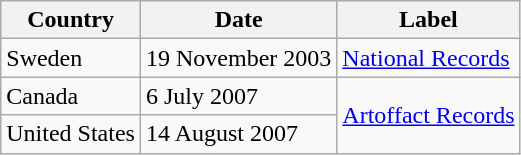<table class="wikitable">
<tr>
<th>Country</th>
<th>Date</th>
<th>Label</th>
</tr>
<tr>
<td>Sweden</td>
<td>19 November 2003</td>
<td><a href='#'>National Records</a></td>
</tr>
<tr>
<td>Canada</td>
<td>6 July 2007</td>
<td rowspan="2"><a href='#'>Artoffact Records</a></td>
</tr>
<tr>
<td>United States</td>
<td>14 August 2007</td>
</tr>
</table>
